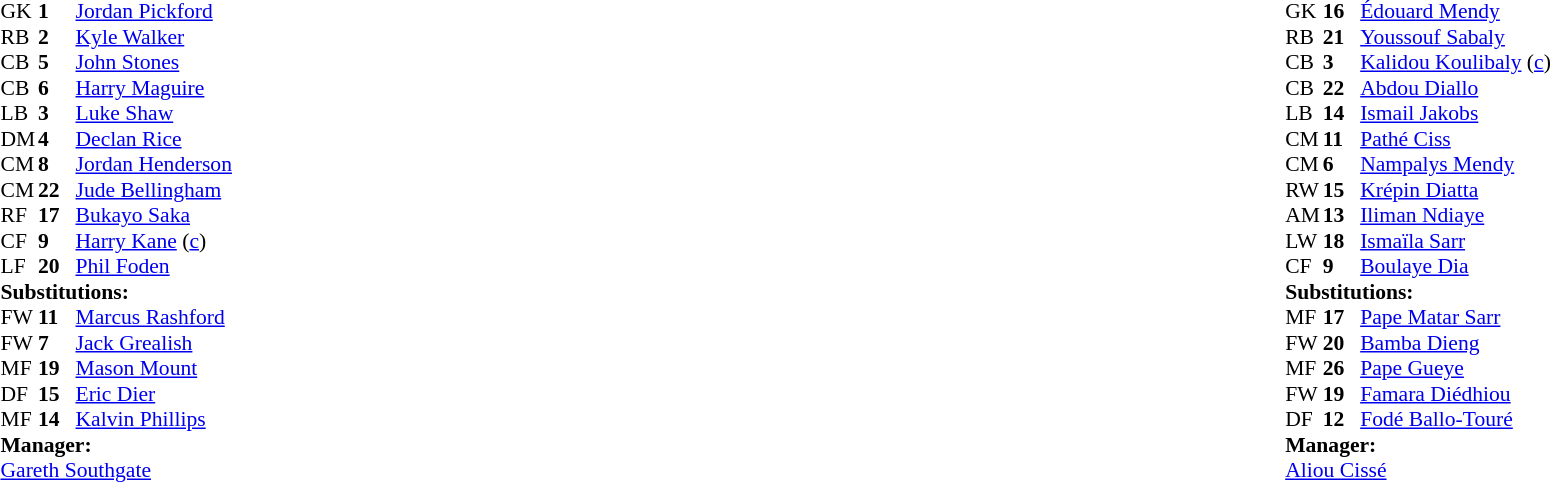<table width="100%">
<tr>
<td valign="top" width="40%"><br><table style="font-size:90%" cellspacing="0" cellpadding="0">
<tr>
<th width=25></th>
<th width=25></th>
</tr>
<tr>
<td>GK</td>
<td><strong>1</strong></td>
<td><a href='#'>Jordan Pickford</a></td>
</tr>
<tr>
<td>RB</td>
<td><strong>2</strong></td>
<td><a href='#'>Kyle Walker</a></td>
</tr>
<tr>
<td>CB</td>
<td><strong>5</strong></td>
<td><a href='#'>John Stones</a></td>
<td></td>
<td></td>
</tr>
<tr>
<td>CB</td>
<td><strong>6</strong></td>
<td><a href='#'>Harry Maguire</a></td>
</tr>
<tr>
<td>LB</td>
<td><strong>3</strong></td>
<td><a href='#'>Luke Shaw</a></td>
</tr>
<tr>
<td>DM</td>
<td><strong>4</strong></td>
<td><a href='#'>Declan Rice</a></td>
</tr>
<tr>
<td>CM</td>
<td><strong>8</strong></td>
<td><a href='#'>Jordan Henderson</a></td>
<td></td>
<td></td>
</tr>
<tr>
<td>CM</td>
<td><strong>22</strong></td>
<td><a href='#'>Jude Bellingham</a></td>
<td></td>
<td></td>
</tr>
<tr>
<td>RF</td>
<td><strong>17</strong></td>
<td><a href='#'>Bukayo Saka</a></td>
<td></td>
<td></td>
</tr>
<tr>
<td>CF</td>
<td><strong>9</strong></td>
<td><a href='#'>Harry Kane</a> (<a href='#'>c</a>)</td>
</tr>
<tr>
<td>LF</td>
<td><strong>20</strong></td>
<td><a href='#'>Phil Foden</a></td>
<td></td>
<td></td>
</tr>
<tr>
<td colspan=3><strong>Substitutions:</strong></td>
</tr>
<tr>
<td>FW</td>
<td><strong>11</strong></td>
<td><a href='#'>Marcus Rashford</a></td>
<td></td>
<td></td>
</tr>
<tr>
<td>FW</td>
<td><strong>7</strong></td>
<td><a href='#'>Jack Grealish</a></td>
<td></td>
<td></td>
</tr>
<tr>
<td>MF</td>
<td><strong>19</strong></td>
<td><a href='#'>Mason Mount</a></td>
<td></td>
<td></td>
</tr>
<tr>
<td>DF</td>
<td><strong>15</strong></td>
<td><a href='#'>Eric Dier</a></td>
<td></td>
<td></td>
</tr>
<tr>
<td>MF</td>
<td><strong>14</strong></td>
<td><a href='#'>Kalvin Phillips</a></td>
<td></td>
<td></td>
</tr>
<tr>
<td colspan=3><strong>Manager:</strong></td>
</tr>
<tr>
<td colspan=3><a href='#'>Gareth Southgate</a></td>
</tr>
</table>
</td>
<td valign="top"></td>
<td valign="top" width="50%"><br><table style="font-size:90%; margin:auto" cellspacing="0" cellpadding="0">
<tr>
<th width=25></th>
<th width=25></th>
</tr>
<tr>
<td>GK</td>
<td><strong>16</strong></td>
<td><a href='#'>Édouard Mendy</a></td>
</tr>
<tr>
<td>RB</td>
<td><strong>21</strong></td>
<td><a href='#'>Youssouf Sabaly</a></td>
</tr>
<tr>
<td>CB</td>
<td><strong>3</strong></td>
<td><a href='#'>Kalidou Koulibaly</a> (<a href='#'>c</a>)</td>
<td></td>
</tr>
<tr>
<td>CB</td>
<td><strong>22</strong></td>
<td><a href='#'>Abdou Diallo</a></td>
</tr>
<tr>
<td>LB</td>
<td><strong>14</strong></td>
<td><a href='#'>Ismail Jakobs</a></td>
<td></td>
<td></td>
</tr>
<tr>
<td>CM</td>
<td><strong>11</strong></td>
<td><a href='#'>Pathé Ciss</a></td>
<td></td>
<td></td>
</tr>
<tr>
<td>CM</td>
<td><strong>6</strong></td>
<td><a href='#'>Nampalys Mendy</a></td>
</tr>
<tr>
<td>RW</td>
<td><strong>15</strong></td>
<td><a href='#'>Krépin Diatta</a></td>
<td></td>
<td></td>
</tr>
<tr>
<td>AM</td>
<td><strong>13</strong></td>
<td><a href='#'>Iliman Ndiaye</a></td>
<td></td>
<td></td>
</tr>
<tr>
<td>LW</td>
<td><strong>18</strong></td>
<td><a href='#'>Ismaïla Sarr</a></td>
</tr>
<tr>
<td>CF</td>
<td><strong>9</strong></td>
<td><a href='#'>Boulaye Dia</a></td>
<td></td>
<td></td>
</tr>
<tr>
<td colspan=3><strong>Substitutions:</strong></td>
</tr>
<tr>
<td>MF</td>
<td><strong>17</strong></td>
<td><a href='#'>Pape Matar Sarr</a></td>
<td></td>
<td></td>
</tr>
<tr>
<td>FW</td>
<td><strong>20</strong></td>
<td><a href='#'>Bamba Dieng</a></td>
<td></td>
<td></td>
</tr>
<tr>
<td>MF</td>
<td><strong>26</strong></td>
<td><a href='#'>Pape Gueye</a></td>
<td></td>
<td></td>
</tr>
<tr>
<td>FW</td>
<td><strong>19</strong></td>
<td><a href='#'>Famara Diédhiou</a></td>
<td></td>
<td></td>
</tr>
<tr>
<td>DF</td>
<td><strong>12</strong></td>
<td><a href='#'>Fodé Ballo-Touré</a></td>
<td></td>
<td></td>
</tr>
<tr>
<td colspan=3><strong>Manager:</strong></td>
</tr>
<tr>
<td colspan=3><a href='#'>Aliou Cissé</a></td>
</tr>
</table>
</td>
</tr>
</table>
